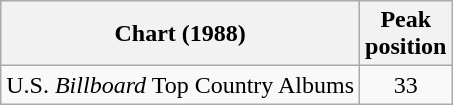<table class="wikitable">
<tr>
<th>Chart (1988)</th>
<th>Peak<br>position</th>
</tr>
<tr>
<td>U.S. <em>Billboard</em> Top Country Albums</td>
<td align="center">33</td>
</tr>
</table>
